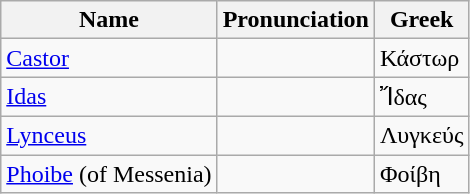<table class="wikitable">
<tr>
<th>Name</th>
<th>Pronunciation</th>
<th>Greek</th>
</tr>
<tr>
<td><a href='#'>Castor</a></td>
<td></td>
<td>Κάστωρ</td>
</tr>
<tr>
<td><a href='#'>Idas</a></td>
<td></td>
<td>Ἴδας</td>
</tr>
<tr>
<td><a href='#'>Lynceus</a></td>
<td></td>
<td>Λυγκεύς</td>
</tr>
<tr>
<td><a href='#'>Phoibe</a> (of Messenia)</td>
<td></td>
<td>Φοίβη</td>
</tr>
</table>
